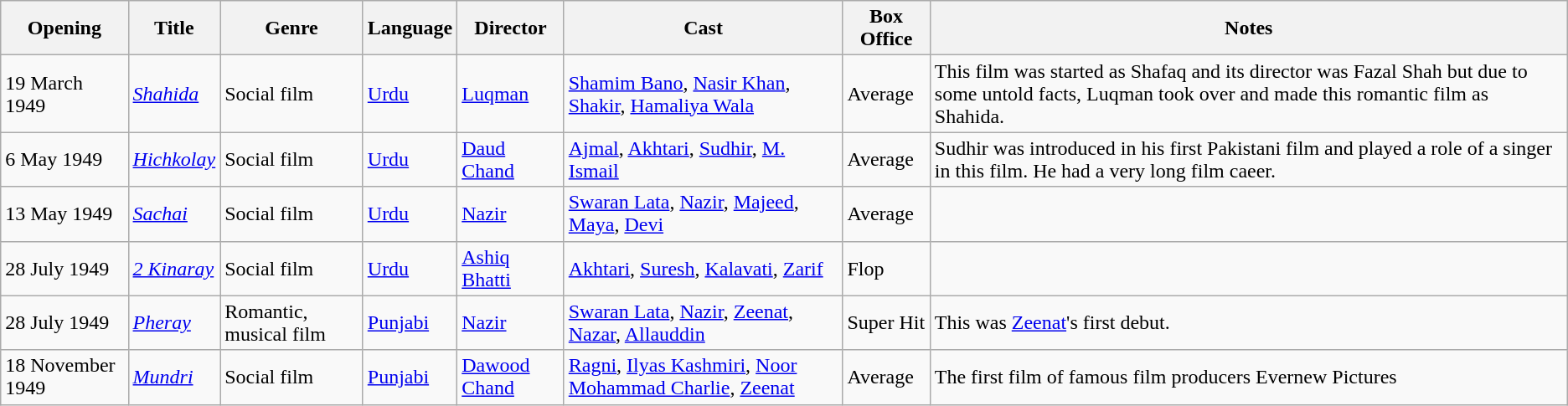<table class="wikitable sortable">
<tr>
<th>Opening</th>
<th>Title</th>
<th>Genre</th>
<th>Language</th>
<th>Director</th>
<th>Cast</th>
<th>Box Office</th>
<th>Notes</th>
</tr>
<tr>
<td>19 March 1949</td>
<td><em><a href='#'> Shahida</a></em></td>
<td>Social film</td>
<td><a href='#'>Urdu</a></td>
<td><a href='#'>Luqman</a></td>
<td><a href='#'>Shamim Bano</a>, <a href='#'>Nasir Khan</a>, <a href='#'>Shakir</a>, <a href='#'>Hamaliya Wala</a></td>
<td>Average</td>
<td>This film was started as Shafaq and its director was Fazal Shah but due to some untold facts, Luqman took over and made this romantic film as Shahida.</td>
</tr>
<tr>
<td>6 May 1949</td>
<td><em><a href='#'> Hichkolay</a></em></td>
<td>Social film</td>
<td><a href='#'>Urdu</a></td>
<td><a href='#'>Daud Chand</a></td>
<td><a href='#'>Ajmal</a>, <a href='#'>Akhtari</a>, <a href='#'>Sudhir</a>, <a href='#'>M. Ismail</a></td>
<td>Average</td>
<td>Sudhir was introduced in his first Pakistani film and played a role of a singer in this film. He had a very long film caeer.</td>
</tr>
<tr>
<td>13 May 1949</td>
<td><em><a href='#'> Sachai</a></em></td>
<td>Social film</td>
<td><a href='#'>Urdu</a></td>
<td><a href='#'>Nazir</a></td>
<td><a href='#'>Swaran Lata</a>, <a href='#'>Nazir</a>, <a href='#'>Majeed</a>, <a href='#'>Maya</a>, <a href='#'>Devi</a></td>
<td>Average</td>
<td></td>
</tr>
<tr>
<td>28 July 1949</td>
<td><em><a href='#'> 2 Kinaray</a></em></td>
<td>Social film</td>
<td><a href='#'>Urdu</a></td>
<td><a href='#'>Ashiq Bhatti</a></td>
<td><a href='#'>Akhtari</a>, <a href='#'>Suresh</a>, <a href='#'>Kalavati</a>, <a href='#'>Zarif</a></td>
<td>Flop</td>
<td></td>
</tr>
<tr>
<td>28 July 1949</td>
<td><em><a href='#'> Pheray</a></em></td>
<td>Romantic, musical film</td>
<td><a href='#'>Punjabi</a></td>
<td><a href='#'>Nazir</a></td>
<td><a href='#'>Swaran Lata</a>, <a href='#'>Nazir</a>, <a href='#'>Zeenat</a>, <a href='#'>Nazar</a>, <a href='#'>Allauddin</a></td>
<td>Super Hit</td>
<td>This was <a href='#'>Zeenat</a>'s first debut.</td>
</tr>
<tr>
<td>18 November 1949</td>
<td><em><a href='#'> Mundri</a></em></td>
<td>Social film</td>
<td><a href='#'>Punjabi</a></td>
<td><a href='#'>Dawood Chand</a></td>
<td><a href='#'>Ragni</a>, <a href='#'>Ilyas Kashmiri</a>, <a href='#'>Noor Mohammad Charlie</a>, <a href='#'>Zeenat</a></td>
<td>Average</td>
<td>The first film of famous film producers Evernew Pictures</td>
</tr>
</table>
